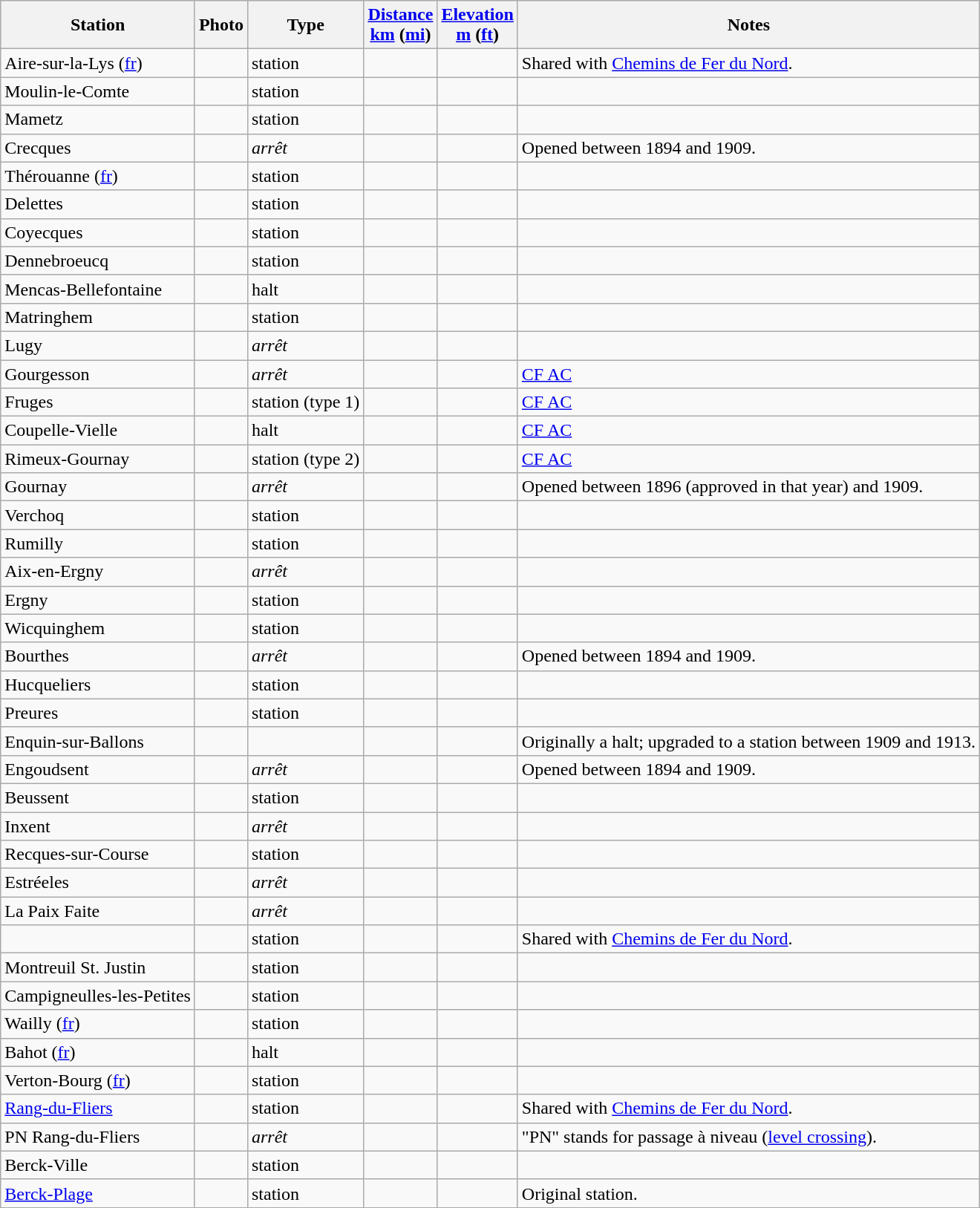<table class="wikitable sortable">
<tr>
<th>Station</th>
<th>Photo</th>
<th>Type</th>
<th><a href='#'>Distance</a><br><span><a href='#'>km</a> (<a href='#'>mi</a>)</span></th>
<th><a href='#'>Elevation</a><br><span><a href='#'>m</a> (<a href='#'>ft</a>)</span></th>
<th>Notes</th>
</tr>
<tr>
<td>Aire-sur-la-Lys (<a href='#'>fr</a>)</td>
<td></td>
<td>station</td>
<td></td>
<td></td>
<td>Shared with <a href='#'>Chemins de Fer du Nord</a>.</td>
</tr>
<tr>
<td>Moulin-le-Comte</td>
<td></td>
<td>station</td>
<td></td>
<td></td>
<td></td>
</tr>
<tr>
<td>Mametz</td>
<td></td>
<td>station</td>
<td></td>
<td></td>
<td></td>
</tr>
<tr>
<td>Crecques</td>
<td></td>
<td><em>arrêt</em></td>
<td></td>
<td></td>
<td>Opened between 1894 and 1909.</td>
</tr>
<tr>
<td>Thérouanne (<a href='#'>fr</a>)</td>
<td></td>
<td>station</td>
<td></td>
<td></td>
<td></td>
</tr>
<tr>
<td>Delettes</td>
<td></td>
<td>station</td>
<td></td>
<td></td>
<td></td>
</tr>
<tr>
<td>Coyecques</td>
<td></td>
<td>station</td>
<td></td>
<td></td>
<td></td>
</tr>
<tr>
<td>Dennebroeucq</td>
<td></td>
<td>station</td>
<td></td>
<td></td>
<td></td>
</tr>
<tr>
<td>Mencas-Bellefontaine</td>
<td></td>
<td>halt</td>
<td></td>
<td></td>
<td></td>
</tr>
<tr>
<td>Matringhem</td>
<td></td>
<td>station</td>
<td></td>
<td></td>
<td></td>
</tr>
<tr>
<td>Lugy</td>
<td></td>
<td><em>arrêt</em></td>
<td></td>
<td></td>
<td></td>
</tr>
<tr>
<td>Gourgesson</td>
<td></td>
<td><em>arrêt</em></td>
<td></td>
<td></td>
<td><a href='#'>CF AC</a></td>
</tr>
<tr>
<td>Fruges</td>
<td></td>
<td>station (type 1)</td>
<td></td>
<td></td>
<td><a href='#'>CF AC</a></td>
</tr>
<tr>
<td>Coupelle-Vielle</td>
<td></td>
<td>halt</td>
<td></td>
<td></td>
<td><a href='#'>CF AC</a></td>
</tr>
<tr>
<td>Rimeux-Gournay</td>
<td></td>
<td>station (type 2)</td>
<td></td>
<td></td>
<td><a href='#'>CF AC</a></td>
</tr>
<tr>
<td>Gournay</td>
<td></td>
<td><em>arrêt</em></td>
<td></td>
<td></td>
<td>Opened between 1896 (approved in that year) and 1909.</td>
</tr>
<tr>
<td>Verchoq</td>
<td></td>
<td>station</td>
<td></td>
<td></td>
<td></td>
</tr>
<tr>
<td>Rumilly</td>
<td></td>
<td>station</td>
<td></td>
<td></td>
<td></td>
</tr>
<tr>
<td>Aix-en-Ergny</td>
<td></td>
<td><em>arrêt</em></td>
<td></td>
<td></td>
<td></td>
</tr>
<tr>
<td>Ergny</td>
<td></td>
<td>station</td>
<td></td>
<td></td>
<td></td>
</tr>
<tr>
<td>Wicquinghem</td>
<td></td>
<td>station</td>
<td></td>
<td></td>
<td></td>
</tr>
<tr>
<td>Bourthes</td>
<td></td>
<td><em>arrêt</em></td>
<td></td>
<td></td>
<td>Opened between 1894 and 1909.</td>
</tr>
<tr>
<td>Hucqueliers</td>
<td></td>
<td>station</td>
<td></td>
<td></td>
<td></td>
</tr>
<tr>
<td>Preures</td>
<td></td>
<td>station</td>
<td></td>
<td></td>
<td></td>
</tr>
<tr>
<td>Enquin-sur-Ballons</td>
<td></td>
<td></td>
<td></td>
<td></td>
<td>Originally a halt; upgraded to a station between 1909 and 1913.</td>
</tr>
<tr>
<td>Engoudsent</td>
<td></td>
<td><em>arrêt</em></td>
<td></td>
<td></td>
<td>Opened between 1894 and 1909.</td>
</tr>
<tr>
<td>Beussent</td>
<td></td>
<td>station</td>
<td></td>
<td></td>
<td></td>
</tr>
<tr>
<td>Inxent</td>
<td></td>
<td><em>arrêt</em></td>
<td></td>
<td></td>
<td></td>
</tr>
<tr>
<td>Recques-sur-Course</td>
<td></td>
<td>station</td>
<td></td>
<td></td>
<td></td>
</tr>
<tr>
<td>Estréeles</td>
<td></td>
<td><em>arrêt</em></td>
<td></td>
<td></td>
<td></td>
</tr>
<tr>
<td>La Paix Faite</td>
<td></td>
<td><em>arrêt</em></td>
<td></td>
<td></td>
<td></td>
</tr>
<tr>
<td></td>
<td></td>
<td>station</td>
<td></td>
<td></td>
<td>Shared with <a href='#'>Chemins de Fer du Nord</a>.</td>
</tr>
<tr>
<td>Montreuil St. Justin</td>
<td></td>
<td>station</td>
<td></td>
<td></td>
<td></td>
</tr>
<tr>
<td>Campigneulles-les-Petites</td>
<td></td>
<td>station</td>
<td></td>
<td></td>
<td></td>
</tr>
<tr>
<td>Wailly (<a href='#'>fr</a>)</td>
<td></td>
<td>station</td>
<td></td>
<td></td>
<td></td>
</tr>
<tr>
<td>Bahot (<a href='#'>fr</a>)</td>
<td></td>
<td>halt</td>
<td></td>
<td></td>
<td></td>
</tr>
<tr>
<td>Verton-Bourg (<a href='#'>fr</a>)</td>
<td></td>
<td>station</td>
<td></td>
<td></td>
<td></td>
</tr>
<tr>
<td><a href='#'>Rang-du-Fliers</a></td>
<td></td>
<td>station</td>
<td></td>
<td></td>
<td>Shared with <a href='#'>Chemins de Fer du Nord</a>.</td>
</tr>
<tr>
<td data-sort-value="Rang-du-Fliers PN">PN Rang-du-Fliers</td>
<td></td>
<td><em>arrêt</em></td>
<td></td>
<td></td>
<td>"PN" stands for passage à niveau (<a href='#'>level crossing</a>).</td>
</tr>
<tr>
<td>Berck-Ville</td>
<td></td>
<td>station</td>
<td></td>
<td></td>
<td></td>
</tr>
<tr>
<td><a href='#'>Berck-Plage</a></td>
<td></td>
<td>station</td>
<td></td>
<td></td>
<td> Original station.</td>
</tr>
</table>
